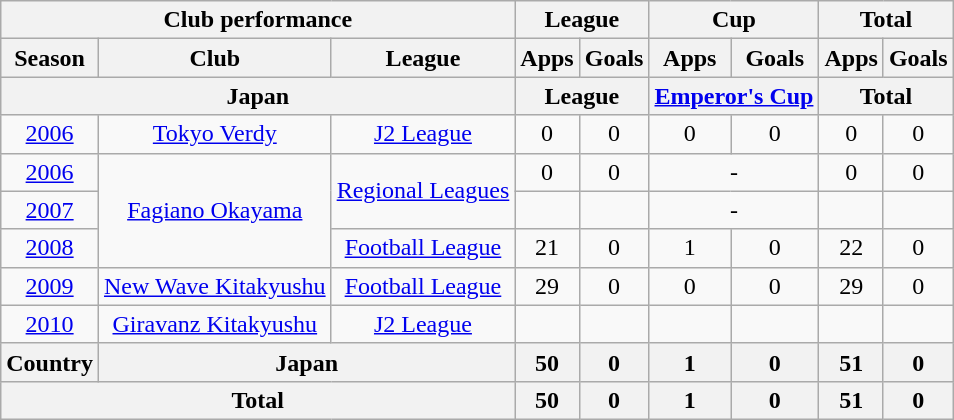<table class="wikitable" style="text-align:center;">
<tr>
<th colspan=3>Club performance</th>
<th colspan=2>League</th>
<th colspan=2>Cup</th>
<th colspan=2>Total</th>
</tr>
<tr>
<th>Season</th>
<th>Club</th>
<th>League</th>
<th>Apps</th>
<th>Goals</th>
<th>Apps</th>
<th>Goals</th>
<th>Apps</th>
<th>Goals</th>
</tr>
<tr>
<th colspan=3>Japan</th>
<th colspan=2>League</th>
<th colspan=2><a href='#'>Emperor's Cup</a></th>
<th colspan=2>Total</th>
</tr>
<tr>
<td><a href='#'>2006</a></td>
<td><a href='#'>Tokyo Verdy</a></td>
<td><a href='#'>J2 League</a></td>
<td>0</td>
<td>0</td>
<td>0</td>
<td>0</td>
<td>0</td>
<td>0</td>
</tr>
<tr>
<td><a href='#'>2006</a></td>
<td rowspan="3"><a href='#'>Fagiano Okayama</a></td>
<td rowspan="2"><a href='#'>Regional Leagues</a></td>
<td>0</td>
<td>0</td>
<td colspan="2">-</td>
<td>0</td>
<td>0</td>
</tr>
<tr>
<td><a href='#'>2007</a></td>
<td></td>
<td></td>
<td colspan="2">-</td>
<td></td>
<td></td>
</tr>
<tr>
<td><a href='#'>2008</a></td>
<td><a href='#'>Football League</a></td>
<td>21</td>
<td>0</td>
<td>1</td>
<td>0</td>
<td>22</td>
<td>0</td>
</tr>
<tr>
<td><a href='#'>2009</a></td>
<td><a href='#'>New Wave Kitakyushu</a></td>
<td><a href='#'>Football League</a></td>
<td>29</td>
<td>0</td>
<td>0</td>
<td>0</td>
<td>29</td>
<td>0</td>
</tr>
<tr>
<td><a href='#'>2010</a></td>
<td><a href='#'>Giravanz Kitakyushu</a></td>
<td><a href='#'>J2 League</a></td>
<td></td>
<td></td>
<td></td>
<td></td>
<td></td>
<td></td>
</tr>
<tr>
<th rowspan=1>Country</th>
<th colspan=2>Japan</th>
<th>50</th>
<th>0</th>
<th>1</th>
<th>0</th>
<th>51</th>
<th>0</th>
</tr>
<tr>
<th colspan=3>Total</th>
<th>50</th>
<th>0</th>
<th>1</th>
<th>0</th>
<th>51</th>
<th>0</th>
</tr>
</table>
